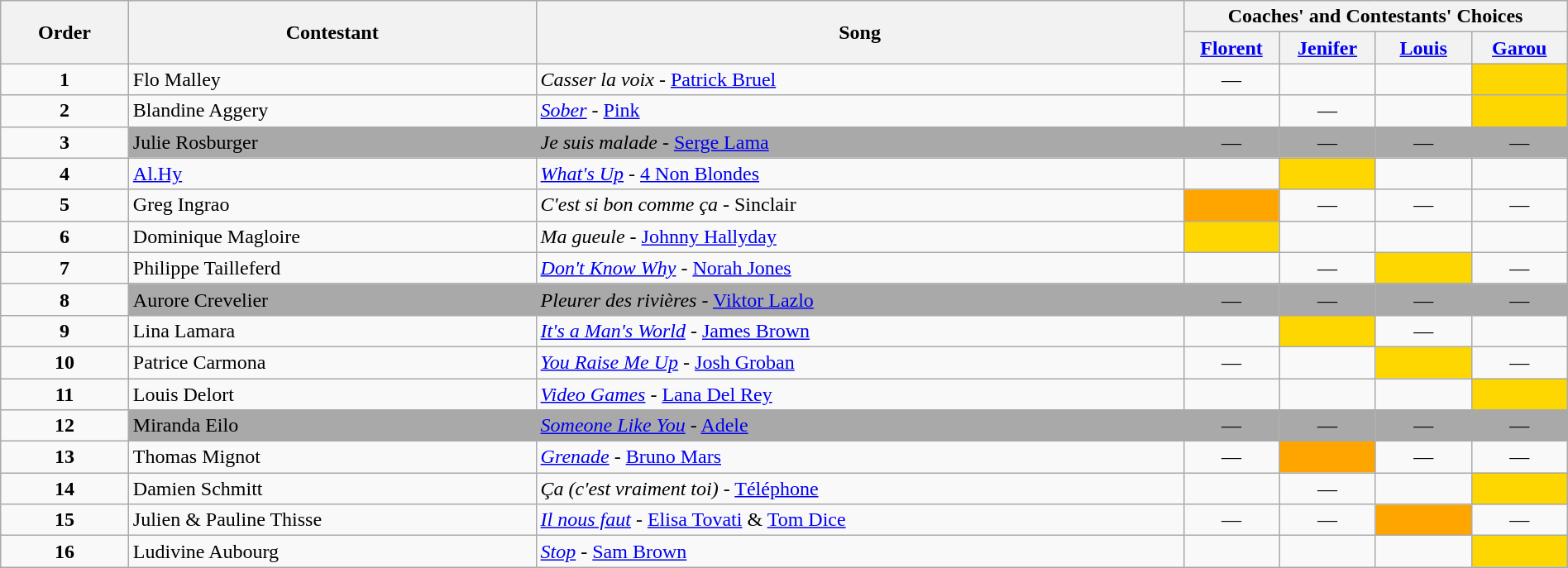<table class="wikitable" style="width:100%;">
<tr>
<th rowspan=2>Order</th>
<th rowspan=2>Contestant</th>
<th rowspan=2>Song</th>
<th colspan=4>Coaches' and Contestants' Choices</th>
</tr>
<tr>
<th width="70"><a href='#'>Florent</a></th>
<th width="70"><a href='#'>Jenifer</a></th>
<th width="70"><a href='#'>Louis</a></th>
<th width="70"><a href='#'>Garou</a></th>
</tr>
<tr>
<td align="center"><strong>1</strong></td>
<td>Flo Malley</td>
<td><em>Casser la voix</em> - <a href='#'>Patrick Bruel</a></td>
<td align="center">—</td>
<td style="text-align:center;"></td>
<td style="text-align:center;"></td>
<td style="background:gold;text-align:center;"></td>
</tr>
<tr>
<td align="center"><strong>2</strong></td>
<td>Blandine Aggery</td>
<td><em><a href='#'>Sober</a></em>  - <a href='#'>Pink</a></td>
<td style="text-align:center;"></td>
<td align="center">—</td>
<td style="text-align:center;"></td>
<td style="background:gold;text-align:center;"></td>
</tr>
<tr>
<td align="center"><strong>3</strong></td>
<td style="background:darkgrey;text-align:left;">Julie Rosburger</td>
<td style="background:darkgrey;text-align:left;"><em>Je suis malade</em> - <a href='#'>Serge Lama</a></td>
<td style="background:darkgrey;text-align:center;">—</td>
<td style="background:darkgrey;text-align:center;">—</td>
<td style="background:darkgrey;text-align:center;">—</td>
<td style="background:darkgrey;text-align:center;">—</td>
</tr>
<tr>
<td align="center"><strong>4</strong></td>
<td><a href='#'>Al.Hy</a></td>
<td><em><a href='#'>What's Up</a></em> - <a href='#'>4 Non Blondes</a></td>
<td style="text-align:center;"></td>
<td style="background:gold;text-align:center;"></td>
<td style="text-align:center;"></td>
<td style="text-align:center;"></td>
</tr>
<tr>
<td align="center"><strong>5</strong></td>
<td>Greg Ingrao</td>
<td><em>C'est si bon comme ça</em> - Sinclair</td>
<td style="background:orange;text-align:center;"></td>
<td align="center">—</td>
<td align="center">—</td>
<td align="center">—</td>
</tr>
<tr>
<td align="center"><strong>6</strong></td>
<td>Dominique Magloire</td>
<td><em>Ma gueule</em> - <a href='#'>Johnny Hallyday</a></td>
<td style="background:gold;text-align:center;"></td>
<td style=";text-align:center;"></td>
<td style=";text-align:center;"></td>
<td style=";text-align:center;"></td>
</tr>
<tr>
<td align="center"><strong>7</strong></td>
<td>Philippe Tailleferd</td>
<td><em><a href='#'>Don't Know Why</a></em> - <a href='#'>Norah Jones</a></td>
<td style=";text-align:center;"></td>
<td align="center">—</td>
<td style="background:gold;text-align:center;"></td>
<td align="center">—</td>
</tr>
<tr>
<td align="center"><strong>8</strong></td>
<td style="background:darkgrey;text-align:left;">Aurore Crevelier</td>
<td style="background:darkgrey;text-align:left;"><em>Pleurer des rivières</em> - <a href='#'>Viktor Lazlo</a></td>
<td style="background:darkgrey;text-align:center;">—</td>
<td style="background:darkgrey;text-align:center;">—</td>
<td style="background:darkgrey;text-align:center;">—</td>
<td style="background:darkgrey;text-align:center;">—</td>
</tr>
<tr>
<td align="center"><strong>9</strong></td>
<td>Lina Lamara</td>
<td><em><a href='#'>It's a Man's World</a></em> - <a href='#'>James Brown</a></td>
<td style=";text-align:center;"></td>
<td style="background:gold;text-align:center;"></td>
<td align="center">—</td>
<td style=";text-align:center;"></td>
</tr>
<tr>
<td align="center"><strong>10</strong></td>
<td>Patrice Carmona</td>
<td><em><a href='#'>You Raise Me Up</a></em> - <a href='#'>Josh Groban</a></td>
<td align="center">—</td>
<td style=";text-align:center;"></td>
<td style="background:gold;text-align:center;"></td>
<td align="center">—</td>
</tr>
<tr>
<td align="center"><strong>11</strong></td>
<td>Louis Delort</td>
<td><em><a href='#'>Video Games</a></em> - <a href='#'>Lana Del Rey</a></td>
<td style=";text-align:center;"></td>
<td style=";text-align:center;"></td>
<td style=";text-align:center;"></td>
<td style="background:gold;text-align:center;"></td>
</tr>
<tr>
<td align="center"><strong>12</strong></td>
<td style="background:darkgrey;text-align:left;">Miranda Eilo</td>
<td style="background:darkgrey;text-align:left;"><em><a href='#'>Someone Like You</a></em> - <a href='#'>Adele</a></td>
<td style="background:darkgrey;text-align:center;">—</td>
<td style="background:darkgrey;text-align:center;">—</td>
<td style="background:darkgrey;text-align:center;">—</td>
<td style="background:darkgrey;text-align:center;">—</td>
</tr>
<tr>
<td align="center"><strong>13</strong></td>
<td>Thomas Mignot</td>
<td><em><a href='#'>Grenade</a></em> - <a href='#'>Bruno Mars</a></td>
<td align="center">—</td>
<td style="background:orange;text-align:center;"></td>
<td align="center">—</td>
<td align="center">—</td>
</tr>
<tr>
<td align="center"><strong>14</strong></td>
<td>Damien Schmitt</td>
<td><em>Ça (c'est vraiment toi)</em> - <a href='#'>Téléphone</a></td>
<td style=";text-align:center;"></td>
<td align="center">—</td>
<td style=";text-align:center;"></td>
<td style="background:gold;text-align:center;"></td>
</tr>
<tr>
<td align="center"><strong>15</strong></td>
<td>Julien & Pauline Thisse</td>
<td><em><a href='#'>Il nous faut</a></em> - <a href='#'>Elisa Tovati</a> & <a href='#'>Tom Dice</a></td>
<td align="center">—</td>
<td align="center">—</td>
<td style="background:orange;text-align:center;"></td>
<td align="center">—</td>
</tr>
<tr>
<td align="center"><strong>16</strong></td>
<td>Ludivine Aubourg</td>
<td><em><a href='#'>Stop</a></em> - <a href='#'>Sam Brown</a></td>
<td style=";text-align:center;"></td>
<td style=";text-align:center;"></td>
<td style=";text-align:center;"></td>
<td style="background:gold;text-align:center;"></td>
</tr>
</table>
